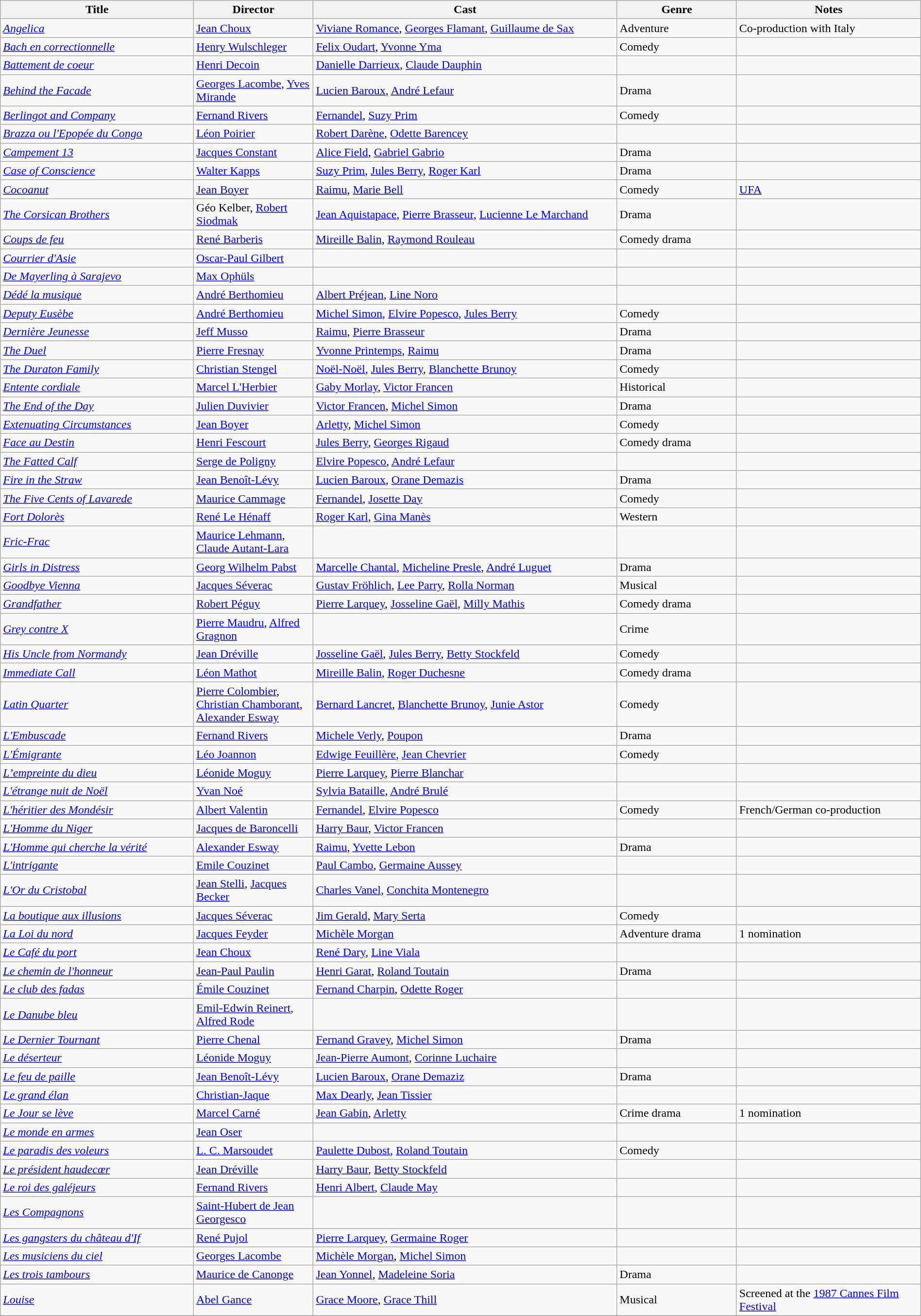<table class="wikitable" style="width:100%;">
<tr>
<th style="width:21%;">Title</th>
<th style="width:13%;">Director</th>
<th style="width:33%;">Cast</th>
<th style="width:13%;">Genre</th>
<th style="width:20%;">Notes</th>
</tr>
<tr>
<td><em><a href='#'>Angelica</a></em></td>
<td><a href='#'>Jean Choux</a></td>
<td><a href='#'>Viviane Romance</a>, <a href='#'>Georges Flamant</a>, <a href='#'>Guillaume de Sax</a></td>
<td>Adventure</td>
<td>Co-production with Italy</td>
</tr>
<tr>
<td><em><a href='#'>Bach en correctionnelle</a></em></td>
<td><a href='#'>Henry Wulschleger</a></td>
<td><a href='#'>Felix Oudart</a>, <a href='#'>Yvonne Yma</a></td>
<td>Comedy</td>
<td></td>
</tr>
<tr>
<td><em><a href='#'>Battement de coeur</a></em></td>
<td><a href='#'>Henri Decoin</a></td>
<td><a href='#'>Danielle Darrieux</a>, <a href='#'>Claude Dauphin</a></td>
<td></td>
<td></td>
</tr>
<tr>
<td><em><a href='#'>Behind the Facade</a></em></td>
<td><a href='#'>Georges Lacombe</a>, <a href='#'>Yves Mirande</a></td>
<td><a href='#'>Lucien Baroux</a>, <a href='#'>André Lefaur</a></td>
<td>Drama</td>
<td></td>
</tr>
<tr>
<td><em><a href='#'>Berlingot and Company</a></em></td>
<td><a href='#'>Fernand Rivers</a></td>
<td><a href='#'>Fernandel</a>, <a href='#'>Suzy Prim</a></td>
<td>Comedy</td>
<td></td>
</tr>
<tr>
<td><em><a href='#'>Brazza ou l'Epopée du Congo</a></em></td>
<td><a href='#'>Léon Poirier</a></td>
<td><a href='#'>Robert Darène</a>, <a href='#'>Odette Barencey</a></td>
<td></td>
<td></td>
</tr>
<tr>
<td><em><a href='#'>Campement 13</a></em></td>
<td><a href='#'>Jacques Constant</a></td>
<td><a href='#'>Alice Field</a>, <a href='#'>Gabriel Gabrio</a></td>
<td>Drama</td>
<td></td>
</tr>
<tr>
<td><em><a href='#'>Case of Conscience</a></em></td>
<td><a href='#'>Walter Kapps</a></td>
<td><a href='#'>Suzy Prim</a>, <a href='#'>Jules Berry</a>, <a href='#'>Roger Karl</a></td>
<td>Drama</td>
<td></td>
</tr>
<tr>
<td><em><a href='#'>Cocoanut</a></em></td>
<td><a href='#'>Jean Boyer</a></td>
<td><a href='#'>Raimu</a>, <a href='#'>Marie Bell</a></td>
<td>Comedy</td>
<td><a href='#'>UFA</a></td>
</tr>
<tr>
<td><em><a href='#'>The Corsican Brothers</a></em></td>
<td>Géo Kelber, <a href='#'>Robert Siodmak</a></td>
<td><a href='#'>Jean Aquistapace</a>, <a href='#'>Pierre Brasseur</a>, <a href='#'>Lucienne Le Marchand</a></td>
<td>Drama</td>
<td></td>
</tr>
<tr>
<td><em><a href='#'>Coups de feu</a></em></td>
<td><a href='#'>René Barberis</a></td>
<td><a href='#'>Mireille Balin</a>, <a href='#'>Raymond Rouleau</a></td>
<td>Comedy drama</td>
<td></td>
</tr>
<tr>
<td><em><a href='#'>Courrier d'Asie</a></em></td>
<td><a href='#'>Oscar-Paul Gilbert</a></td>
<td></td>
<td></td>
<td></td>
</tr>
<tr>
<td><em><a href='#'>De Mayerling à Sarajevo</a></em></td>
<td><a href='#'>Max Ophüls</a></td>
<td></td>
<td></td>
<td></td>
</tr>
<tr>
<td><em><a href='#'>Dédé la musique</a></em></td>
<td><a href='#'>André Berthomieu</a></td>
<td><a href='#'>Albert Préjean</a>, <a href='#'>Line Noro</a></td>
<td></td>
<td></td>
</tr>
<tr>
<td><em><a href='#'>Deputy Eusèbe</a></em></td>
<td><a href='#'>André Berthomieu</a></td>
<td><a href='#'>Michel Simon</a>, <a href='#'>Elvire Popesco</a>, <a href='#'>Jules Berry</a></td>
<td>Comedy</td>
<td></td>
</tr>
<tr>
<td><em><a href='#'>Dernière Jeunesse</a></em></td>
<td><a href='#'>Jeff Musso</a></td>
<td><a href='#'>Raimu</a>, <a href='#'>Pierre Brasseur</a></td>
<td>Drama</td>
<td></td>
</tr>
<tr>
<td><em><a href='#'>The Duel</a></em></td>
<td><a href='#'>Pierre Fresnay</a></td>
<td><a href='#'>Yvonne Printemps</a>, <a href='#'>Raimu</a></td>
<td>Drama</td>
<td></td>
</tr>
<tr>
<td><em><a href='#'>The Duraton Family</a></em></td>
<td><a href='#'>Christian Stengel</a></td>
<td><a href='#'>Noël-Noël</a>, <a href='#'>Jules Berry</a>, <a href='#'>Blanchette Brunoy</a></td>
<td>Comedy</td>
<td></td>
</tr>
<tr>
<td><em><a href='#'>Entente cordiale</a></em></td>
<td><a href='#'>Marcel L'Herbier</a></td>
<td><a href='#'>Gaby Morlay</a>, <a href='#'>Victor Francen</a></td>
<td>Historical</td>
<td></td>
</tr>
<tr>
<td><em><a href='#'>The End of the Day</a></em></td>
<td><a href='#'>Julien Duvivier</a></td>
<td><a href='#'>Victor Francen</a>, <a href='#'>Michel Simon</a></td>
<td>Drama</td>
<td></td>
</tr>
<tr>
<td><em><a href='#'>Extenuating Circumstances</a></em></td>
<td><a href='#'>Jean Boyer</a></td>
<td><a href='#'>Arletty</a>, <a href='#'>Michel Simon</a></td>
<td>Comedy</td>
<td></td>
</tr>
<tr>
<td><em><a href='#'>Face au Destin</a></em></td>
<td><a href='#'>Henri Fescourt</a></td>
<td><a href='#'>Jules Berry</a>, <a href='#'>Georges Rigaud</a></td>
<td>Comedy drama</td>
<td></td>
</tr>
<tr>
<td><em><a href='#'>The Fatted Calf</a></em></td>
<td><a href='#'>Serge de Poligny</a></td>
<td><a href='#'>Elvire Popesco</a>, <a href='#'>André Lefaur</a></td>
<td></td>
<td></td>
</tr>
<tr>
<td><em><a href='#'>Fire in the Straw</a></em></td>
<td><a href='#'>Jean Benoît-Lévy</a></td>
<td><a href='#'>Lucien Baroux</a>, <a href='#'>Orane Demazis</a></td>
<td>Drama</td>
<td></td>
</tr>
<tr>
<td><em><a href='#'>The Five Cents of Lavarede</a></em></td>
<td><a href='#'>Maurice Cammage</a></td>
<td><a href='#'>Fernandel</a>, <a href='#'>Josette Day</a></td>
<td>Comedy</td>
<td></td>
</tr>
<tr>
<td><em><a href='#'>Fort Dolorès</a></em></td>
<td><a href='#'>René Le Hénaff</a></td>
<td><a href='#'>Roger Karl</a>, <a href='#'>Gina Manès</a></td>
<td>Western</td>
<td></td>
</tr>
<tr>
<td><em><a href='#'>Fric-Frac</a></em></td>
<td><a href='#'>Maurice Lehmann</a>, <a href='#'>Claude Autant-Lara</a></td>
<td></td>
<td></td>
<td></td>
</tr>
<tr>
<td><em><a href='#'>Girls in Distress</a></em></td>
<td><a href='#'>Georg Wilhelm Pabst</a></td>
<td><a href='#'>Marcelle Chantal</a>, <a href='#'>Micheline Presle</a>, <a href='#'>André Luguet</a></td>
<td>Drama</td>
<td></td>
</tr>
<tr>
<td><em><a href='#'>Goodbye Vienna</a></em></td>
<td><a href='#'>Jacques Séverac</a></td>
<td><a href='#'>Gustav Fröhlich</a>, <a href='#'>Lee Parry</a>, <a href='#'>Rolla Norman</a></td>
<td>Musical</td>
<td></td>
</tr>
<tr>
<td><em><a href='#'>Grandfather</a></em></td>
<td><a href='#'>Robert Péguy</a></td>
<td><a href='#'>Pierre Larquey</a>, <a href='#'>Josseline Gaël</a>, <a href='#'>Milly Mathis</a></td>
<td>Comedy drama</td>
<td></td>
</tr>
<tr>
<td><em><a href='#'>Grey contre X</a></em></td>
<td><a href='#'>Pierre Maudru</a>, <a href='#'>Alfred Gragnon</a></td>
<td></td>
<td>Crime</td>
<td></td>
</tr>
<tr>
<td><em><a href='#'>His Uncle from Normandy</a></em></td>
<td><a href='#'>Jean Dréville</a></td>
<td><a href='#'>Josseline Gaël</a>, <a href='#'>Jules Berry</a>, <a href='#'>Betty Stockfeld</a></td>
<td>Comedy</td>
<td></td>
</tr>
<tr>
<td><em><a href='#'>Immediate Call</a></em></td>
<td><a href='#'>Léon Mathot</a></td>
<td><a href='#'>Mireille Balin</a>, <a href='#'>Roger Duchesne</a></td>
<td>Comedy drama</td>
<td></td>
</tr>
<tr>
<td><em><a href='#'>Latin Quarter</a></em></td>
<td><a href='#'>Pierre Colombier</a>, <a href='#'>Christian Chamborant</a>, <a href='#'>Alexander Esway</a></td>
<td><a href='#'>Bernard Lancret</a>, <a href='#'>Blanchette Brunoy</a>, <a href='#'>Junie Astor</a></td>
<td>Comedy</td>
<td></td>
</tr>
<tr>
<td><em><a href='#'>L'Embuscade</a></em></td>
<td><a href='#'>Fernand Rivers</a></td>
<td><a href='#'>Michele Verly</a>, <a href='#'>Poupon</a></td>
<td>Drama</td>
<td></td>
</tr>
<tr>
<td><em><a href='#'>L'Émigrante</a></em></td>
<td><a href='#'>Léo Joannon</a></td>
<td><a href='#'>Edwige Feuillère</a>, <a href='#'>Jean Chevrier</a></td>
<td>Comedy</td>
<td></td>
</tr>
<tr>
<td><em><a href='#'>L’empreinte du dieu </a></em></td>
<td><a href='#'>Léonide Moguy</a></td>
<td><a href='#'>Pierre Larquey</a>, <a href='#'>Pierre Blanchar</a></td>
<td></td>
<td></td>
</tr>
<tr>
<td><em><a href='#'>L'étrange nuit de Noël</a></em></td>
<td><a href='#'>Yvan Noé</a></td>
<td><a href='#'>Sylvia Bataille</a>, <a href='#'>André Brulé</a></td>
<td></td>
<td></td>
</tr>
<tr>
<td><em><a href='#'>L'héritier des Mondésir</a></em></td>
<td><a href='#'>Albert Valentin</a></td>
<td><a href='#'>Fernandel</a>, <a href='#'>Elvire Popesco</a></td>
<td>Comedy</td>
<td>French/German co-production</td>
</tr>
<tr>
<td><em><a href='#'>L'Homme du Niger</a></em></td>
<td><a href='#'>Jacques de Baroncelli</a></td>
<td><a href='#'>Harry Baur</a>, <a href='#'>Victor Francen</a></td>
<td></td>
<td></td>
</tr>
<tr>
<td><em><a href='#'>L'Homme qui cherche la vérité</a></em></td>
<td><a href='#'>Alexander Esway</a></td>
<td><a href='#'>Raimu</a>, <a href='#'>Yvette Lebon</a></td>
<td>Drama</td>
<td></td>
</tr>
<tr>
<td><em><a href='#'>L'intrigante</a></em></td>
<td><a href='#'>Emile Couzinet</a></td>
<td><a href='#'>Paul Cambo</a>, <a href='#'>Germaine Aussey</a></td>
<td></td>
<td></td>
</tr>
<tr>
<td><em><a href='#'>L'Or du Cristobal</a></em></td>
<td><a href='#'>Jean Stelli</a>, <a href='#'>Jacques Becker</a></td>
<td><a href='#'>Charles Vanel</a>, <a href='#'>Conchita Montenegro</a></td>
<td></td>
<td></td>
</tr>
<tr>
<td><em><a href='#'>La boutique aux illusions</a></em></td>
<td><a href='#'>Jacques Séverac</a></td>
<td><a href='#'>Jim Gerald</a>, <a href='#'>Mary Serta</a></td>
<td>Comedy</td>
<td></td>
</tr>
<tr>
<td><em><a href='#'>La Loi du nord</a></em></td>
<td><a href='#'>Jacques Feyder</a></td>
<td><a href='#'>Michèle Morgan</a></td>
<td>Adventure drama</td>
<td>1 nomination</td>
</tr>
<tr>
<td><em><a href='#'>Le Café du port </a></em></td>
<td><a href='#'>Jean Choux </a></td>
<td><a href='#'>René Dary</a>, <a href='#'>Line Viala</a></td>
<td></td>
<td></td>
</tr>
<tr>
<td><em><a href='#'>Le chemin de l'honneur</a></em></td>
<td><a href='#'>Jean-Paul Paulin</a></td>
<td><a href='#'>Henri Garat</a>, <a href='#'>Roland Toutain</a></td>
<td>Drama</td>
<td></td>
</tr>
<tr>
<td><em><a href='#'>Le club des fadas</a></em></td>
<td><a href='#'>Émile Couzinet </a></td>
<td><a href='#'>Fernand Charpin</a>, <a href='#'>Odette Roger</a></td>
<td></td>
<td></td>
</tr>
<tr>
<td><em><a href='#'>Le Danube bleu</a></em></td>
<td><a href='#'>Emil-Edwin Reinert</a>, <a href='#'>Alfred Rode</a></td>
<td></td>
<td></td>
<td></td>
</tr>
<tr>
<td><em><a href='#'>Le Dernier Tournant</a></em></td>
<td><a href='#'>Pierre Chenal</a></td>
<td><a href='#'>Fernand Gravey</a>, <a href='#'>Michel Simon</a></td>
<td>Drama</td>
<td></td>
</tr>
<tr>
<td><em><a href='#'>Le déserteur</a></em></td>
<td><a href='#'>Léonide Moguy</a></td>
<td><a href='#'>Jean-Pierre Aumont</a>, <a href='#'>Corinne Luchaire</a></td>
<td></td>
<td></td>
</tr>
<tr>
<td><em><a href='#'>Le feu de paille</a></em></td>
<td><a href='#'>Jean Benoît-Lévy</a></td>
<td><a href='#'>Lucien Baroux</a>, <a href='#'>Orane Demaziz</a></td>
<td>Drama</td>
<td></td>
</tr>
<tr>
<td><em><a href='#'>Le grand élan</a></em></td>
<td><a href='#'>Christian-Jaque</a></td>
<td><a href='#'>Max Dearly</a>, <a href='#'>Jean Tissier</a></td>
<td></td>
<td></td>
</tr>
<tr>
<td><em><a href='#'>Le Jour se lève</a></em></td>
<td><a href='#'>Marcel Carné</a></td>
<td><a href='#'>Jean Gabin</a>, <a href='#'>Arletty</a></td>
<td>Crime drama</td>
<td>1 nomination</td>
</tr>
<tr>
<td><em><a href='#'>Le monde en armes</a></em></td>
<td><a href='#'>Jean Oser</a></td>
<td></td>
<td></td>
<td></td>
</tr>
<tr>
<td><em><a href='#'>Le paradis des voleurs</a></em></td>
<td><a href='#'>L. C. Marsoudet</a></td>
<td><a href='#'>Paulette Dubost</a>, <a href='#'>Roland Toutain</a></td>
<td>Comedy</td>
<td></td>
</tr>
<tr>
<td><em><a href='#'>Le président haudecœr</a></em></td>
<td><a href='#'>Jean Dréville</a></td>
<td><a href='#'>Harry Baur</a>, <a href='#'>Betty Stockfeld</a></td>
<td></td>
<td></td>
</tr>
<tr>
<td><em><a href='#'>Le roi des galéjeurs</a></em></td>
<td><a href='#'>Fernand Rivers</a></td>
<td><a href='#'>Henri Albert</a>, <a href='#'>Claude May</a></td>
<td></td>
<td></td>
</tr>
<tr>
<td><em><a href='#'>Les Compagnons</a></em></td>
<td><a href='#'>Saint-Hubert de Jean Georgesco</a></td>
<td></td>
<td></td>
<td></td>
</tr>
<tr>
<td><em><a href='#'>Les gangsters du château d'If</a></em></td>
<td><a href='#'>René Pujol</a></td>
<td><a href='#'>Pierre Larquey</a>, <a href='#'>Germaine Roger</a></td>
<td></td>
<td></td>
</tr>
<tr>
<td><em><a href='#'>Les musiciens du ciel</a></em></td>
<td><a href='#'>Georges Lacombe</a></td>
<td><a href='#'>Michèle Morgan</a>, <a href='#'>Michel Simon</a></td>
<td></td>
<td></td>
</tr>
<tr>
<td><em><a href='#'>Les trois tambours</a></em></td>
<td><a href='#'>Maurice de Canonge</a></td>
<td><a href='#'>Jean Yonnel</a>, <a href='#'>Madeleine Soria</a></td>
<td>Drama</td>
<td></td>
</tr>
<tr>
<td><em><a href='#'>Louise</a></em></td>
<td><a href='#'>Abel Gance</a></td>
<td><a href='#'>Grace Moore</a>, <a href='#'>Grace Thill</a></td>
<td>Musical</td>
<td>Screened at the <a href='#'>1987 Cannes Film Festival</a></td>
</tr>
<tr>
</tr>
</table>
